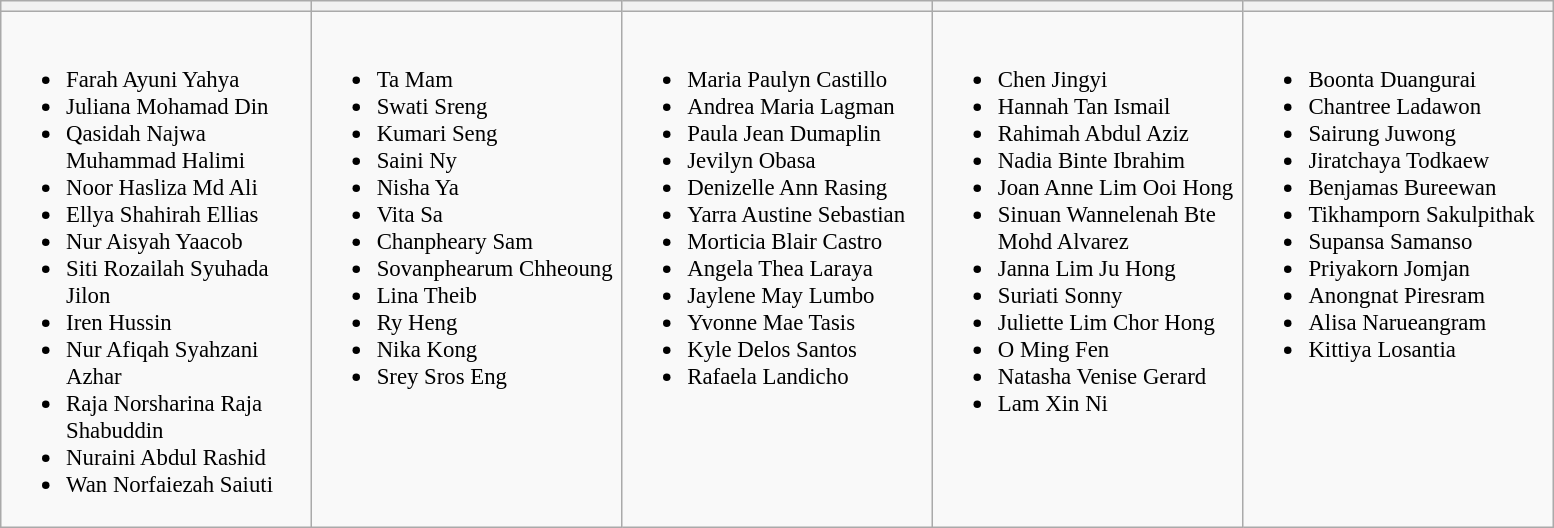<table class="wikitable" style="font-size:95%;">
<tr>
<th width=200></th>
<th width=200></th>
<th width=200></th>
<th width=200></th>
<th width=200></th>
</tr>
<tr>
<td valign=top><br><ul><li>Farah Ayuni Yahya</li><li>Juliana Mohamad Din</li><li>Qasidah Najwa Muhammad Halimi</li><li>Noor Hasliza Md Ali</li><li>Ellya Shahirah Ellias</li><li>Nur Aisyah Yaacob</li><li>Siti Rozailah Syuhada Jilon</li><li>Iren Hussin</li><li>Nur Afiqah Syahzani Azhar</li><li>Raja Norsharina Raja Shabuddin</li><li>Nuraini Abdul Rashid</li><li>Wan Norfaiezah Saiuti</li></ul></td>
<td valign=top><br><ul><li>Ta Mam</li><li>Swati Sreng</li><li>Kumari Seng</li><li>Saini Ny</li><li>Nisha Ya</li><li>Vita Sa</li><li>Chanpheary Sam</li><li>Sovanphearum Chheoung</li><li>Lina Theib</li><li>Ry Heng</li><li>Nika Kong</li><li>Srey Sros Eng</li></ul></td>
<td valign=top><br><ul><li>Maria Paulyn Castillo</li><li>Andrea Maria Lagman</li><li>Paula Jean Dumaplin</li><li>Jevilyn Obasa</li><li>Denizelle Ann Rasing</li><li>Yarra Austine Sebastian</li><li>Morticia Blair Castro</li><li>Angela Thea Laraya</li><li>Jaylene May Lumbo</li><li>Yvonne Mae Tasis</li><li>Kyle Delos Santos</li><li>Rafaela Landicho</li></ul></td>
<td valign=top><br><ul><li>Chen Jingyi</li><li>Hannah Tan Ismail</li><li>Rahimah Abdul Aziz</li><li>Nadia Binte Ibrahim</li><li>Joan Anne Lim Ooi Hong</li><li>Sinuan Wannelenah Bte Mohd Alvarez</li><li>Janna Lim Ju Hong</li><li>Suriati Sonny</li><li>Juliette Lim Chor Hong</li><li>O Ming Fen</li><li>Natasha Venise Gerard</li><li>Lam Xin Ni</li></ul></td>
<td valign=top><br><ul><li>Boonta Duangurai</li><li>Chantree Ladawon</li><li>Sairung Juwong</li><li>Jiratchaya Todkaew</li><li>Benjamas Bureewan</li><li>Tikhamporn Sakulpithak</li><li>Supansa Samanso</li><li>Priyakorn Jomjan</li><li>Anongnat Piresram</li><li>Alisa Narueangram</li><li>Kittiya Losantia</li></ul></td>
</tr>
</table>
